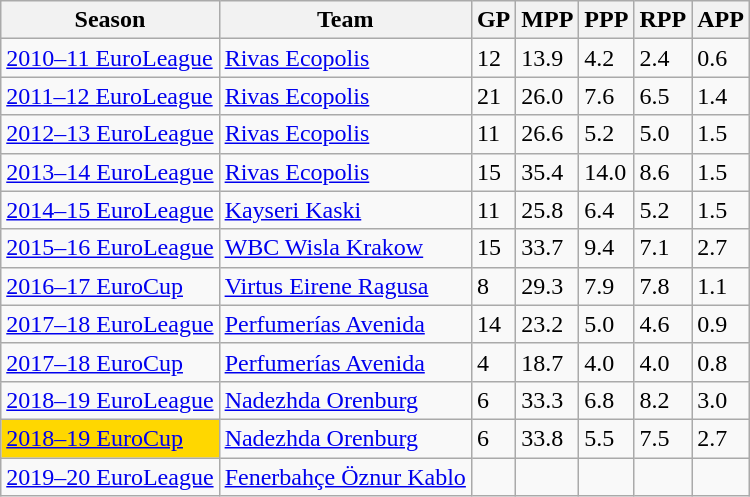<table class="wikitable">
<tr>
<th>Season</th>
<th>Team</th>
<th>GP</th>
<th>MPP</th>
<th>PPP</th>
<th>RPP</th>
<th>APP</th>
</tr>
<tr>
<td><a href='#'>2010–11 EuroLeague</a></td>
<td> <a href='#'>Rivas Ecopolis</a></td>
<td>12</td>
<td>13.9</td>
<td>4.2</td>
<td>2.4</td>
<td>0.6</td>
</tr>
<tr>
<td><a href='#'>2011–12 EuroLeague</a></td>
<td> <a href='#'>Rivas Ecopolis</a></td>
<td>21</td>
<td>26.0</td>
<td>7.6</td>
<td>6.5</td>
<td>1.4</td>
</tr>
<tr>
<td><a href='#'>2012–13 EuroLeague</a></td>
<td> <a href='#'>Rivas Ecopolis</a></td>
<td>11</td>
<td>26.6</td>
<td>5.2</td>
<td>5.0</td>
<td>1.5</td>
</tr>
<tr>
<td><a href='#'>2013–14 EuroLeague</a></td>
<td> <a href='#'>Rivas Ecopolis</a></td>
<td>15</td>
<td>35.4</td>
<td>14.0</td>
<td>8.6</td>
<td>1.5</td>
</tr>
<tr>
<td><a href='#'>2014–15 EuroLeague</a></td>
<td> <a href='#'>Kayseri Kaski</a></td>
<td>11</td>
<td>25.8</td>
<td>6.4</td>
<td>5.2</td>
<td>1.5</td>
</tr>
<tr>
<td><a href='#'>2015–16 EuroLeague</a></td>
<td> <a href='#'>WBC Wisla Krakow</a></td>
<td>15</td>
<td>33.7</td>
<td>9.4</td>
<td>7.1</td>
<td>2.7</td>
</tr>
<tr>
<td><a href='#'>2016–17 EuroCup</a></td>
<td> <a href='#'>Virtus Eirene Ragusa</a></td>
<td>8</td>
<td>29.3</td>
<td>7.9</td>
<td>7.8</td>
<td>1.1</td>
</tr>
<tr>
<td><a href='#'>2017–18 EuroLeague</a></td>
<td> <a href='#'>Perfumerías Avenida</a></td>
<td>14</td>
<td>23.2</td>
<td>5.0</td>
<td>4.6</td>
<td>0.9</td>
</tr>
<tr>
<td><a href='#'>2017–18 EuroCup</a></td>
<td> <a href='#'>Perfumerías Avenida</a></td>
<td>4</td>
<td>18.7</td>
<td>4.0</td>
<td>4.0</td>
<td>0.8</td>
</tr>
<tr>
<td><a href='#'>2018–19 EuroLeague</a></td>
<td> <a href='#'>Nadezhda Orenburg</a></td>
<td>6</td>
<td>33.3</td>
<td>6.8</td>
<td>8.2</td>
<td>3.0</td>
</tr>
<tr>
<td bgcolor=gold><a href='#'>2018–19 EuroCup</a></td>
<td> <a href='#'>Nadezhda Orenburg</a></td>
<td>6</td>
<td>33.8</td>
<td>5.5</td>
<td>7.5</td>
<td>2.7</td>
</tr>
<tr>
<td><a href='#'>2019–20 EuroLeague</a></td>
<td> <a href='#'>Fenerbahçe Öznur Kablo</a></td>
<td></td>
<td></td>
<td></td>
<td></td>
<td></td>
</tr>
</table>
